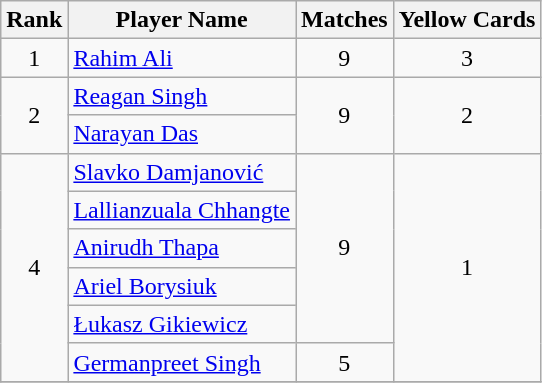<table class="wikitable" style="text-align: center;">
<tr>
<th>Rank</th>
<th>Player Name</th>
<th>Matches</th>
<th>Yellow Cards</th>
</tr>
<tr>
<td>1</td>
<td align="left"><a href='#'>Rahim Ali</a></td>
<td>9</td>
<td>3</td>
</tr>
<tr>
<td rowspan="2">2</td>
<td align="left"> <a href='#'>Reagan Singh</a></td>
<td rowspan="2">9</td>
<td rowspan="2">2</td>
</tr>
<tr>
<td align="left"><a href='#'>Narayan Das</a></td>
</tr>
<tr>
<td rowspan="6">4</td>
<td align="left"> <a href='#'>Slavko Damjanović</a></td>
<td rowspan="5">9</td>
<td rowspan="6">1</td>
</tr>
<tr>
<td align="left"> <a href='#'>Lallianzuala Chhangte</a></td>
</tr>
<tr>
<td align="left"> <a href='#'>Anirudh Thapa</a></td>
</tr>
<tr>
<td align="left"> <a href='#'>Ariel Borysiuk</a></td>
</tr>
<tr>
<td align="left"> <a href='#'>Łukasz Gikiewicz</a></td>
</tr>
<tr>
<td align="left"> <a href='#'>Germanpreet Singh</a></td>
<td>5</td>
</tr>
<tr>
</tr>
</table>
